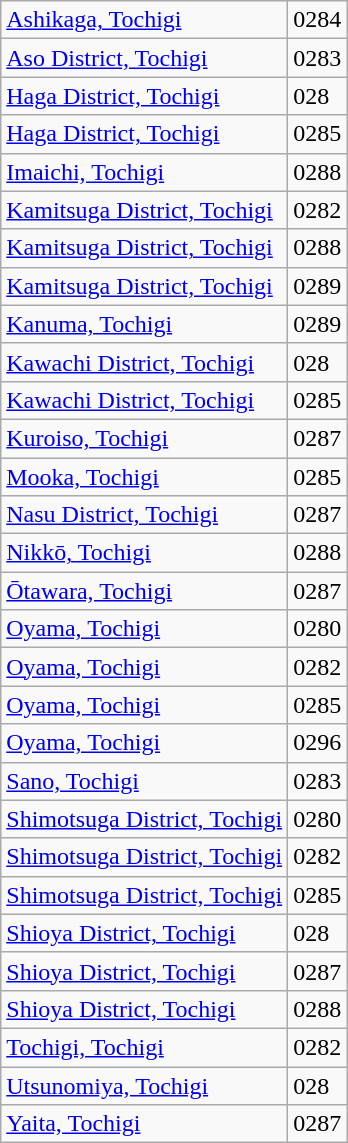<table class="wikitable">
<tr>
<td><a href='#'>Ashikaga, Tochigi</a></td>
<td>0284</td>
</tr>
<tr>
<td><a href='#'>Aso District, Tochigi</a></td>
<td>0283</td>
</tr>
<tr>
<td><a href='#'>Haga District, Tochigi</a></td>
<td>028</td>
</tr>
<tr>
<td><a href='#'>Haga District, Tochigi</a></td>
<td>0285</td>
</tr>
<tr>
<td><a href='#'>Imaichi, Tochigi</a></td>
<td>0288</td>
</tr>
<tr>
<td><a href='#'>Kamitsuga District, Tochigi</a></td>
<td>0282</td>
</tr>
<tr>
<td><a href='#'>Kamitsuga District, Tochigi</a></td>
<td>0288</td>
</tr>
<tr>
<td><a href='#'>Kamitsuga District, Tochigi</a></td>
<td>0289</td>
</tr>
<tr>
<td><a href='#'>Kanuma, Tochigi</a></td>
<td>0289</td>
</tr>
<tr>
<td><a href='#'>Kawachi District, Tochigi</a></td>
<td>028</td>
</tr>
<tr>
<td><a href='#'>Kawachi District, Tochigi</a></td>
<td>0285</td>
</tr>
<tr>
<td><a href='#'>Kuroiso, Tochigi</a></td>
<td>0287</td>
</tr>
<tr>
<td><a href='#'>Mooka, Tochigi</a></td>
<td>0285</td>
</tr>
<tr>
<td><a href='#'>Nasu District, Tochigi</a></td>
<td>0287</td>
</tr>
<tr>
<td><a href='#'>Nikkō, Tochigi</a></td>
<td>0288</td>
</tr>
<tr>
<td><a href='#'>Ōtawara, Tochigi</a></td>
<td>0287</td>
</tr>
<tr>
<td><a href='#'>Oyama, Tochigi</a></td>
<td>0280</td>
</tr>
<tr>
<td><a href='#'>Oyama, Tochigi</a></td>
<td>0282</td>
</tr>
<tr>
<td><a href='#'>Oyama, Tochigi</a></td>
<td>0285</td>
</tr>
<tr>
<td><a href='#'>Oyama, Tochigi</a></td>
<td>0296</td>
</tr>
<tr>
<td><a href='#'>Sano, Tochigi</a></td>
<td>0283</td>
</tr>
<tr>
<td><a href='#'>Shimotsuga District, Tochigi</a></td>
<td>0280</td>
</tr>
<tr>
<td><a href='#'>Shimotsuga District, Tochigi</a></td>
<td>0282</td>
</tr>
<tr>
<td><a href='#'>Shimotsuga District, Tochigi</a></td>
<td>0285</td>
</tr>
<tr>
<td><a href='#'>Shioya District, Tochigi</a></td>
<td>028</td>
</tr>
<tr>
<td><a href='#'>Shioya District, Tochigi</a></td>
<td>0287</td>
</tr>
<tr>
<td><a href='#'>Shioya District, Tochigi</a></td>
<td>0288</td>
</tr>
<tr>
<td><a href='#'>Tochigi, Tochigi</a></td>
<td>0282</td>
</tr>
<tr>
<td><a href='#'>Utsunomiya, Tochigi</a></td>
<td>028</td>
</tr>
<tr>
<td><a href='#'>Yaita, Tochigi</a></td>
<td>0287</td>
</tr>
</table>
